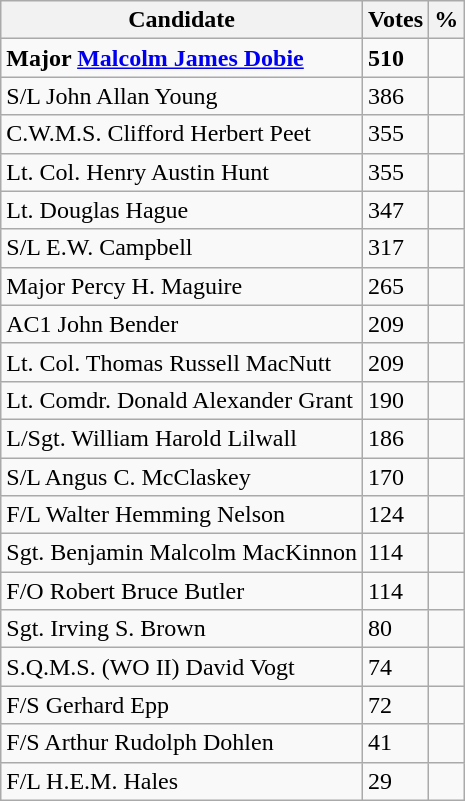<table class="wikitable">
<tr>
<th>Candidate</th>
<th>Votes</th>
<th>%</th>
</tr>
<tr>
<td><strong>Major <a href='#'>Malcolm James Dobie</a></strong></td>
<td><strong>510</strong></td>
<td></td>
</tr>
<tr>
<td>S/L John Allan Young</td>
<td>386</td>
<td></td>
</tr>
<tr>
<td>C.W.M.S. Clifford Herbert Peet</td>
<td>355</td>
<td></td>
</tr>
<tr>
<td>Lt. Col. Henry Austin Hunt</td>
<td>355</td>
<td></td>
</tr>
<tr>
<td>Lt. Douglas Hague</td>
<td>347</td>
<td></td>
</tr>
<tr>
<td>S/L E.W. Campbell</td>
<td>317</td>
<td></td>
</tr>
<tr>
<td>Major Percy H. Maguire</td>
<td>265</td>
<td></td>
</tr>
<tr>
<td>AC1 John Bender</td>
<td>209</td>
<td></td>
</tr>
<tr>
<td>Lt. Col. Thomas Russell MacNutt</td>
<td>209</td>
<td></td>
</tr>
<tr>
<td>Lt. Comdr. Donald Alexander Grant</td>
<td>190</td>
<td></td>
</tr>
<tr>
<td>L/Sgt. William Harold Lilwall</td>
<td>186</td>
<td></td>
</tr>
<tr>
<td>S/L Angus C. McClaskey</td>
<td>170</td>
<td></td>
</tr>
<tr>
<td>F/L Walter Hemming Nelson</td>
<td>124</td>
<td></td>
</tr>
<tr>
<td>Sgt. Benjamin Malcolm MacKinnon</td>
<td>114</td>
<td></td>
</tr>
<tr>
<td>F/O Robert Bruce Butler</td>
<td>114</td>
<td></td>
</tr>
<tr>
<td>Sgt. Irving S. Brown</td>
<td>80</td>
<td></td>
</tr>
<tr>
<td>S.Q.M.S. (WO II) David Vogt</td>
<td>74</td>
<td></td>
</tr>
<tr>
<td>F/S Gerhard Epp</td>
<td>72</td>
<td></td>
</tr>
<tr>
<td>F/S Arthur Rudolph Dohlen</td>
<td>41</td>
<td></td>
</tr>
<tr>
<td>F/L H.E.M. Hales</td>
<td>29</td>
<td></td>
</tr>
</table>
